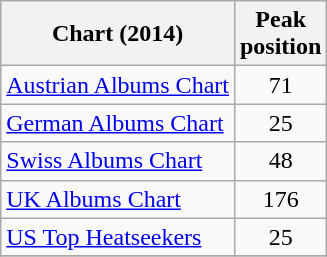<table class="wikitable sortable plainrowheaders" style="text-align:center;">
<tr>
<th scope="col">Chart (2014)</th>
<th scope="col">Peak<br>position</th>
</tr>
<tr>
<td align=left><a href='#'>Austrian Albums Chart</a></td>
<td>71</td>
</tr>
<tr>
<td align=left><a href='#'>German Albums Chart</a></td>
<td>25</td>
</tr>
<tr>
<td align=left><a href='#'>Swiss Albums Chart</a></td>
<td>48</td>
</tr>
<tr>
<td align=left><a href='#'>UK Albums Chart</a></td>
<td>176</td>
</tr>
<tr>
<td align=left><a href='#'>US Top Heatseekers</a></td>
<td>25</td>
</tr>
<tr>
</tr>
</table>
